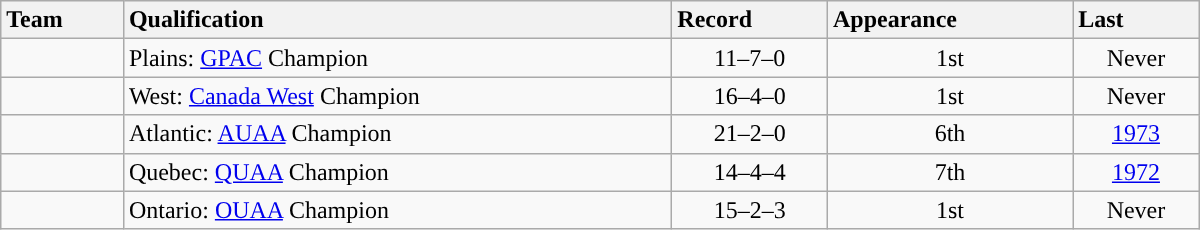<table class="wikitable sortable" style="text-align: center;" width=800>
<tr bgcolor="#efefef" style="text-align:center">
<th style="text-align:left">Team</th>
<th style="text-align:left">Qualification</th>
<th style="text-align:left">Record</th>
<th style="text-align:left">Appearance</th>
<th style="text-align:left">Last</th>
</tr>
<tr style="text-align:center">
<td style="text-align:left; "><a href='#'></a></td>
<td style="text-align:left">Plains: <a href='#'>GPAC</a> Champion</td>
<td style="text-align:center">11–7–0</td>
<td style="text-align:center">1st</td>
<td style="text-align:center">Never</td>
</tr>
<tr style="text-align:center">
<td style="text-align:left; "><a href='#'></a></td>
<td style="text-align:left">West: <a href='#'>Canada West</a> Champion</td>
<td style="text-align:center">16–4–0</td>
<td style="text-align:center">1st</td>
<td style="text-align:center">Never</td>
</tr>
<tr style="text-align:center">
<td style="text-align:left; "><a href='#'></a></td>
<td style="text-align:left">Atlantic: <a href='#'>AUAA</a> Champion</td>
<td style="text-align:center">21–2–0</td>
<td style="text-align:center">6th</td>
<td style="text-align:center"><a href='#'>1973</a></td>
</tr>
<tr style="text-align:center">
<td style="text-align:left; "><a href='#'></a></td>
<td style="text-align:left">Quebec: <a href='#'>QUAA</a> Champion</td>
<td style="text-align:center">14–4–4</td>
<td style="text-align:center">7th</td>
<td style="text-align:center"><a href='#'>1972</a></td>
</tr>
<tr style="text-align:center">
<td style="text-align:left; "><a href='#'></a></td>
<td style="text-align:left">Ontario: <a href='#'>OUAA</a> Champion</td>
<td style="text-align:center">15–2–3</td>
<td style="text-align:center">1st</td>
<td style="text-align:center">Never</td>
</tr>
</table>
